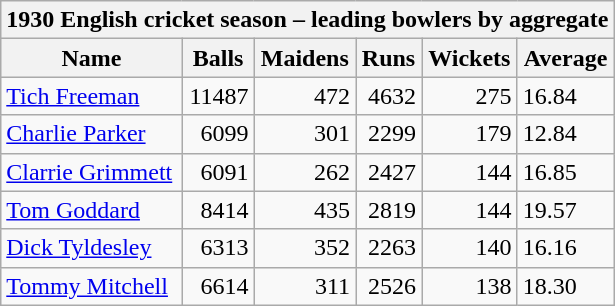<table class="wikitable">
<tr>
<th bgcolor="#efefef" colspan="7">1930 English cricket season – leading bowlers by aggregate</th>
</tr>
<tr bgcolor="#efefef">
<th>Name</th>
<th>Balls</th>
<th>Maidens</th>
<th>Runs</th>
<th>Wickets</th>
<th>Average</th>
</tr>
<tr>
<td><a href='#'>Tich Freeman</a></td>
<td align="right">11487</td>
<td align="right">472</td>
<td align="right">4632</td>
<td align="right">275</td>
<td>16.84</td>
</tr>
<tr>
<td><a href='#'>Charlie Parker</a></td>
<td align="right">6099</td>
<td align="right">301</td>
<td align="right">2299</td>
<td align="right">179</td>
<td>12.84</td>
</tr>
<tr>
<td><a href='#'>Clarrie Grimmett</a></td>
<td align="right">6091</td>
<td align="right">262</td>
<td align="right">2427</td>
<td align="right">144</td>
<td>16.85</td>
</tr>
<tr>
<td><a href='#'>Tom Goddard</a></td>
<td align="right">8414</td>
<td align="right">435</td>
<td align="right">2819</td>
<td align="right">144</td>
<td>19.57</td>
</tr>
<tr>
<td><a href='#'>Dick Tyldesley</a></td>
<td align="right">6313</td>
<td align="right">352</td>
<td align="right">2263</td>
<td align="right">140</td>
<td>16.16</td>
</tr>
<tr>
<td><a href='#'>Tommy Mitchell</a></td>
<td align="right">6614</td>
<td align="right">311</td>
<td align="right">2526</td>
<td align="right">138</td>
<td>18.30</td>
</tr>
</table>
